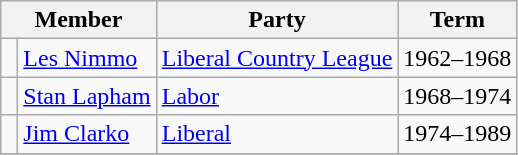<table class="wikitable">
<tr>
<th colspan="2">Member</th>
<th>Party</th>
<th>Term</th>
</tr>
<tr>
<td> </td>
<td><a href='#'>Les Nimmo</a></td>
<td><a href='#'>Liberal Country League</a></td>
<td>1962–1968</td>
</tr>
<tr>
<td> </td>
<td><a href='#'>Stan Lapham</a></td>
<td><a href='#'>Labor</a></td>
<td>1968–1974</td>
</tr>
<tr>
<td> </td>
<td><a href='#'>Jim Clarko</a></td>
<td><a href='#'>Liberal</a></td>
<td>1974–1989</td>
</tr>
<tr>
</tr>
</table>
